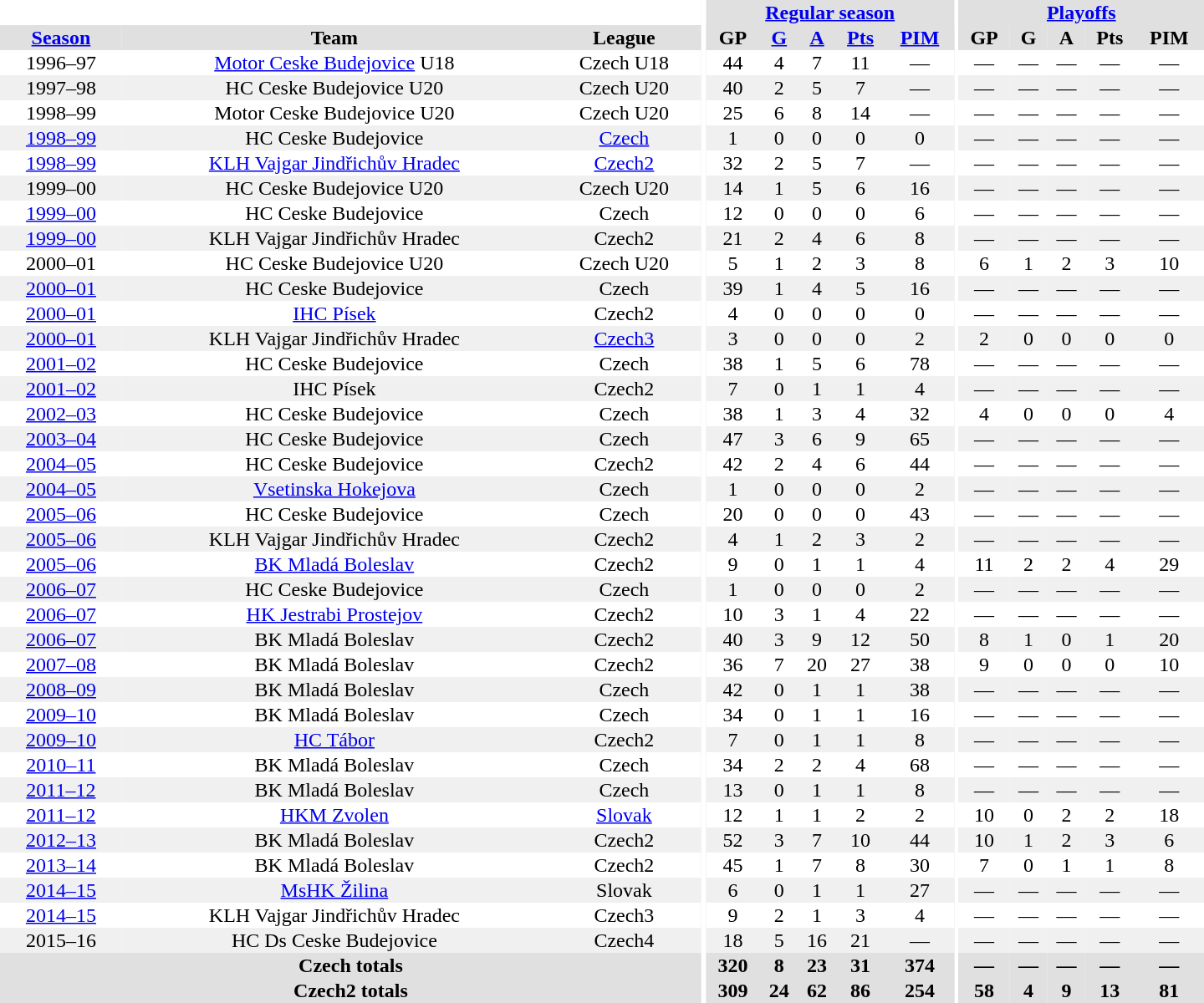<table border="0" cellpadding="1" cellspacing="0" style="text-align:center; width:60em">
<tr bgcolor="#e0e0e0">
<th colspan="3" bgcolor="#ffffff"></th>
<th rowspan="99" bgcolor="#ffffff"></th>
<th colspan="5"><a href='#'>Regular season</a></th>
<th rowspan="99" bgcolor="#ffffff"></th>
<th colspan="5"><a href='#'>Playoffs</a></th>
</tr>
<tr bgcolor="#e0e0e0">
<th><a href='#'>Season</a></th>
<th>Team</th>
<th>League</th>
<th>GP</th>
<th><a href='#'>G</a></th>
<th><a href='#'>A</a></th>
<th><a href='#'>Pts</a></th>
<th><a href='#'>PIM</a></th>
<th>GP</th>
<th>G</th>
<th>A</th>
<th>Pts</th>
<th>PIM</th>
</tr>
<tr>
<td>1996–97</td>
<td><a href='#'>Motor Ceske Budejovice</a> U18</td>
<td>Czech U18</td>
<td>44</td>
<td>4</td>
<td>7</td>
<td>11</td>
<td>—</td>
<td>—</td>
<td>—</td>
<td>—</td>
<td>—</td>
<td>—</td>
</tr>
<tr bgcolor="#f0f0f0">
<td>1997–98</td>
<td>HC Ceske Budejovice U20</td>
<td>Czech U20</td>
<td>40</td>
<td>2</td>
<td>5</td>
<td>7</td>
<td>—</td>
<td>—</td>
<td>—</td>
<td>—</td>
<td>—</td>
<td>—</td>
</tr>
<tr>
<td>1998–99</td>
<td>Motor Ceske Budejovice U20</td>
<td>Czech U20</td>
<td>25</td>
<td>6</td>
<td>8</td>
<td>14</td>
<td>—</td>
<td>—</td>
<td>—</td>
<td>—</td>
<td>—</td>
<td>—</td>
</tr>
<tr bgcolor="#f0f0f0">
<td><a href='#'>1998–99</a></td>
<td>HC Ceske Budejovice</td>
<td><a href='#'>Czech</a></td>
<td>1</td>
<td>0</td>
<td>0</td>
<td>0</td>
<td>0</td>
<td>—</td>
<td>—</td>
<td>—</td>
<td>—</td>
<td>—</td>
</tr>
<tr>
<td><a href='#'>1998–99</a></td>
<td><a href='#'>KLH Vajgar Jindřichův Hradec</a></td>
<td><a href='#'>Czech2</a></td>
<td>32</td>
<td>2</td>
<td>5</td>
<td>7</td>
<td>—</td>
<td>—</td>
<td>—</td>
<td>—</td>
<td>—</td>
<td>—</td>
</tr>
<tr bgcolor="#f0f0f0">
<td>1999–00</td>
<td>HC Ceske Budejovice U20</td>
<td>Czech U20</td>
<td>14</td>
<td>1</td>
<td>5</td>
<td>6</td>
<td>16</td>
<td>—</td>
<td>—</td>
<td>—</td>
<td>—</td>
<td>—</td>
</tr>
<tr>
<td><a href='#'>1999–00</a></td>
<td>HC Ceske Budejovice</td>
<td>Czech</td>
<td>12</td>
<td>0</td>
<td>0</td>
<td>0</td>
<td>6</td>
<td>—</td>
<td>—</td>
<td>—</td>
<td>—</td>
<td>—</td>
</tr>
<tr bgcolor="#f0f0f0">
<td><a href='#'>1999–00</a></td>
<td>KLH Vajgar Jindřichův Hradec</td>
<td>Czech2</td>
<td>21</td>
<td>2</td>
<td>4</td>
<td>6</td>
<td>8</td>
<td>—</td>
<td>—</td>
<td>—</td>
<td>—</td>
<td>—</td>
</tr>
<tr>
<td>2000–01</td>
<td>HC Ceske Budejovice U20</td>
<td>Czech U20</td>
<td>5</td>
<td>1</td>
<td>2</td>
<td>3</td>
<td>8</td>
<td>6</td>
<td>1</td>
<td>2</td>
<td>3</td>
<td>10</td>
</tr>
<tr bgcolor="#f0f0f0">
<td><a href='#'>2000–01</a></td>
<td>HC Ceske Budejovice</td>
<td>Czech</td>
<td>39</td>
<td>1</td>
<td>4</td>
<td>5</td>
<td>16</td>
<td>—</td>
<td>—</td>
<td>—</td>
<td>—</td>
<td>—</td>
</tr>
<tr>
<td><a href='#'>2000–01</a></td>
<td><a href='#'>IHC Písek</a></td>
<td>Czech2</td>
<td>4</td>
<td>0</td>
<td>0</td>
<td>0</td>
<td>0</td>
<td>—</td>
<td>—</td>
<td>—</td>
<td>—</td>
<td>—</td>
</tr>
<tr bgcolor="#f0f0f0">
<td><a href='#'>2000–01</a></td>
<td>KLH Vajgar Jindřichův Hradec</td>
<td><a href='#'>Czech3</a></td>
<td>3</td>
<td>0</td>
<td>0</td>
<td>0</td>
<td>2</td>
<td>2</td>
<td>0</td>
<td>0</td>
<td>0</td>
<td>0</td>
</tr>
<tr>
<td><a href='#'>2001–02</a></td>
<td>HC Ceske Budejovice</td>
<td>Czech</td>
<td>38</td>
<td>1</td>
<td>5</td>
<td>6</td>
<td>78</td>
<td>—</td>
<td>—</td>
<td>—</td>
<td>—</td>
<td>—</td>
</tr>
<tr bgcolor="#f0f0f0">
<td><a href='#'>2001–02</a></td>
<td>IHC Písek</td>
<td>Czech2</td>
<td>7</td>
<td>0</td>
<td>1</td>
<td>1</td>
<td>4</td>
<td>—</td>
<td>—</td>
<td>—</td>
<td>—</td>
<td>—</td>
</tr>
<tr>
<td><a href='#'>2002–03</a></td>
<td>HC Ceske Budejovice</td>
<td>Czech</td>
<td>38</td>
<td>1</td>
<td>3</td>
<td>4</td>
<td>32</td>
<td>4</td>
<td>0</td>
<td>0</td>
<td>0</td>
<td>4</td>
</tr>
<tr bgcolor="#f0f0f0">
<td><a href='#'>2003–04</a></td>
<td>HC Ceske Budejovice</td>
<td>Czech</td>
<td>47</td>
<td>3</td>
<td>6</td>
<td>9</td>
<td>65</td>
<td>—</td>
<td>—</td>
<td>—</td>
<td>—</td>
<td>—</td>
</tr>
<tr>
<td><a href='#'>2004–05</a></td>
<td>HC Ceske Budejovice</td>
<td>Czech2</td>
<td>42</td>
<td>2</td>
<td>4</td>
<td>6</td>
<td>44</td>
<td>—</td>
<td>—</td>
<td>—</td>
<td>—</td>
<td>—</td>
</tr>
<tr bgcolor="#f0f0f0">
<td><a href='#'>2004–05</a></td>
<td><a href='#'>Vsetinska Hokejova</a></td>
<td>Czech</td>
<td>1</td>
<td>0</td>
<td>0</td>
<td>0</td>
<td>2</td>
<td>—</td>
<td>—</td>
<td>—</td>
<td>—</td>
<td>—</td>
</tr>
<tr>
<td><a href='#'>2005–06</a></td>
<td>HC Ceske Budejovice</td>
<td>Czech</td>
<td>20</td>
<td>0</td>
<td>0</td>
<td>0</td>
<td>43</td>
<td>—</td>
<td>—</td>
<td>—</td>
<td>—</td>
<td>—</td>
</tr>
<tr bgcolor="#f0f0f0">
<td><a href='#'>2005–06</a></td>
<td>KLH Vajgar Jindřichův Hradec</td>
<td>Czech2</td>
<td>4</td>
<td>1</td>
<td>2</td>
<td>3</td>
<td>2</td>
<td>—</td>
<td>—</td>
<td>—</td>
<td>—</td>
<td>—</td>
</tr>
<tr>
<td><a href='#'>2005–06</a></td>
<td><a href='#'>BK Mladá Boleslav</a></td>
<td>Czech2</td>
<td>9</td>
<td>0</td>
<td>1</td>
<td>1</td>
<td>4</td>
<td>11</td>
<td>2</td>
<td>2</td>
<td>4</td>
<td>29</td>
</tr>
<tr bgcolor="#f0f0f0">
<td><a href='#'>2006–07</a></td>
<td>HC Ceske Budejovice</td>
<td>Czech</td>
<td>1</td>
<td>0</td>
<td>0</td>
<td>0</td>
<td>2</td>
<td>—</td>
<td>—</td>
<td>—</td>
<td>—</td>
<td>—</td>
</tr>
<tr>
<td><a href='#'>2006–07</a></td>
<td><a href='#'>HK Jestrabi Prostejov</a></td>
<td>Czech2</td>
<td>10</td>
<td>3</td>
<td>1</td>
<td>4</td>
<td>22</td>
<td>—</td>
<td>—</td>
<td>—</td>
<td>—</td>
<td>—</td>
</tr>
<tr bgcolor="#f0f0f0">
<td><a href='#'>2006–07</a></td>
<td>BK Mladá Boleslav</td>
<td>Czech2</td>
<td>40</td>
<td>3</td>
<td>9</td>
<td>12</td>
<td>50</td>
<td>8</td>
<td>1</td>
<td>0</td>
<td>1</td>
<td>20</td>
</tr>
<tr>
<td><a href='#'>2007–08</a></td>
<td>BK Mladá Boleslav</td>
<td>Czech2</td>
<td>36</td>
<td>7</td>
<td>20</td>
<td>27</td>
<td>38</td>
<td>9</td>
<td>0</td>
<td>0</td>
<td>0</td>
<td>10</td>
</tr>
<tr bgcolor="#f0f0f0">
<td><a href='#'>2008–09</a></td>
<td>BK Mladá Boleslav</td>
<td>Czech</td>
<td>42</td>
<td>0</td>
<td>1</td>
<td>1</td>
<td>38</td>
<td>—</td>
<td>—</td>
<td>—</td>
<td>—</td>
<td>—</td>
</tr>
<tr>
<td><a href='#'>2009–10</a></td>
<td>BK Mladá Boleslav</td>
<td>Czech</td>
<td>34</td>
<td>0</td>
<td>1</td>
<td>1</td>
<td>16</td>
<td>—</td>
<td>—</td>
<td>—</td>
<td>—</td>
<td>—</td>
</tr>
<tr bgcolor="#f0f0f0">
<td><a href='#'>2009–10</a></td>
<td><a href='#'>HC Tábor</a></td>
<td>Czech2</td>
<td>7</td>
<td>0</td>
<td>1</td>
<td>1</td>
<td>8</td>
<td>—</td>
<td>—</td>
<td>—</td>
<td>—</td>
<td>—</td>
</tr>
<tr>
<td><a href='#'>2010–11</a></td>
<td>BK Mladá Boleslav</td>
<td>Czech</td>
<td>34</td>
<td>2</td>
<td>2</td>
<td>4</td>
<td>68</td>
<td>—</td>
<td>—</td>
<td>—</td>
<td>—</td>
<td>—</td>
</tr>
<tr bgcolor="#f0f0f0">
<td><a href='#'>2011–12</a></td>
<td>BK Mladá Boleslav</td>
<td>Czech</td>
<td>13</td>
<td>0</td>
<td>1</td>
<td>1</td>
<td>8</td>
<td>—</td>
<td>—</td>
<td>—</td>
<td>—</td>
<td>—</td>
</tr>
<tr>
<td><a href='#'>2011–12</a></td>
<td><a href='#'>HKM Zvolen</a></td>
<td><a href='#'>Slovak</a></td>
<td>12</td>
<td>1</td>
<td>1</td>
<td>2</td>
<td>2</td>
<td>10</td>
<td>0</td>
<td>2</td>
<td>2</td>
<td>18</td>
</tr>
<tr bgcolor="#f0f0f0">
<td><a href='#'>2012–13</a></td>
<td>BK Mladá Boleslav</td>
<td>Czech2</td>
<td>52</td>
<td>3</td>
<td>7</td>
<td>10</td>
<td>44</td>
<td>10</td>
<td>1</td>
<td>2</td>
<td>3</td>
<td>6</td>
</tr>
<tr>
<td><a href='#'>2013–14</a></td>
<td>BK Mladá Boleslav</td>
<td>Czech2</td>
<td>45</td>
<td>1</td>
<td>7</td>
<td>8</td>
<td>30</td>
<td>7</td>
<td>0</td>
<td>1</td>
<td>1</td>
<td>8</td>
</tr>
<tr bgcolor="#f0f0f0">
<td><a href='#'>2014–15</a></td>
<td><a href='#'>MsHK Žilina</a></td>
<td>Slovak</td>
<td>6</td>
<td>0</td>
<td>1</td>
<td>1</td>
<td>27</td>
<td>—</td>
<td>—</td>
<td>—</td>
<td>—</td>
<td>—</td>
</tr>
<tr>
<td><a href='#'>2014–15</a></td>
<td>KLH Vajgar Jindřichův Hradec</td>
<td>Czech3</td>
<td>9</td>
<td>2</td>
<td>1</td>
<td>3</td>
<td>4</td>
<td>—</td>
<td>—</td>
<td>—</td>
<td>—</td>
<td>—</td>
</tr>
<tr bgcolor="#f0f0f0">
<td>2015–16</td>
<td>HC Ds Ceske Budejovice</td>
<td>Czech4</td>
<td>18</td>
<td>5</td>
<td>16</td>
<td>21</td>
<td>—</td>
<td>—</td>
<td>—</td>
<td>—</td>
<td>—</td>
<td>—</td>
</tr>
<tr>
</tr>
<tr ALIGN="center" bgcolor="#e0e0e0">
<th colspan="3">Czech totals</th>
<th ALIGN="center">320</th>
<th ALIGN="center">8</th>
<th ALIGN="center">23</th>
<th ALIGN="center">31</th>
<th ALIGN="center">374</th>
<th ALIGN="center">—</th>
<th ALIGN="center">—</th>
<th ALIGN="center">—</th>
<th ALIGN="center">—</th>
<th ALIGN="center">—</th>
</tr>
<tr>
</tr>
<tr ALIGN="center" bgcolor="#e0e0e0">
<th colspan="3">Czech2 totals</th>
<th ALIGN="center">309</th>
<th ALIGN="center">24</th>
<th ALIGN="center">62</th>
<th ALIGN="center">86</th>
<th ALIGN="center">254</th>
<th ALIGN="center">58</th>
<th ALIGN="center">4</th>
<th ALIGN="center">9</th>
<th ALIGN="center">13</th>
<th ALIGN="center">81</th>
</tr>
</table>
